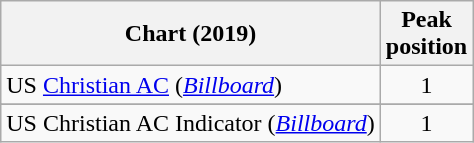<table class="wikitable sortable plainrowheaders" style="text-align:center">
<tr>
<th scope="col">Chart (2019)</th>
<th scope="col">Peak<br> position</th>
</tr>
<tr>
<td align="left">US <a href='#'>Christian AC</a> (<em><a href='#'>Billboard</a></em>)</td>
<td>1</td>
</tr>
<tr>
</tr>
<tr>
</tr>
<tr>
<td align="left">US Christian AC Indicator (<em><a href='#'>Billboard</a></em>)</td>
<td align="center">1</td>
</tr>
</table>
